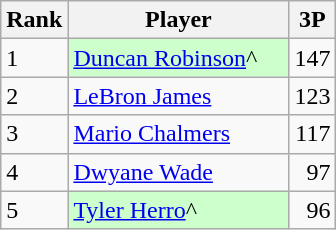<table class="wikitable">
<tr>
<th scope="col">Rank</th>
<th scope="col" width="140px">Player</th>
<th scope="col">3P</th>
</tr>
<tr>
<td>1</td>
<td style="background-color:#CCFFCC"><a href='#'>Duncan Robinson</a>^</td>
<td align="right">147</td>
</tr>
<tr>
<td>2</td>
<td><a href='#'>LeBron James</a></td>
<td align="right">123</td>
</tr>
<tr>
<td>3</td>
<td><a href='#'>Mario Chalmers</a></td>
<td align="right">117</td>
</tr>
<tr>
<td>4</td>
<td><a href='#'>Dwyane Wade</a></td>
<td align="right">97</td>
</tr>
<tr>
<td>5</td>
<td style="background-color:#CCFFCC"><a href='#'>Tyler Herro</a>^</td>
<td align="right">96</td>
</tr>
</table>
